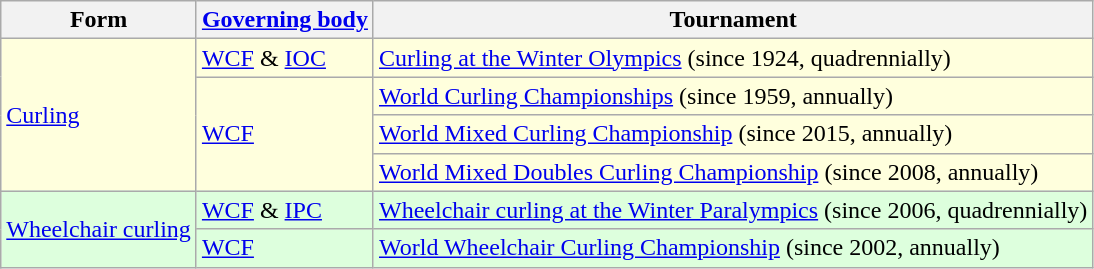<table class="wikitable">
<tr>
<th>Form</th>
<th><a href='#'>Governing body</a></th>
<th>Tournament</th>
</tr>
<tr style="background: #ffd;">
<td rowspan="4"><a href='#'>Curling</a></td>
<td><a href='#'>WCF</a> & <a href='#'>IOC</a></td>
<td><a href='#'>Curling at the Winter Olympics</a> (since 1924, quadrennially)</td>
</tr>
<tr style="background: #ffd;">
<td rowspan="3"><a href='#'>WCF</a></td>
<td><a href='#'>World Curling Championships</a> (since 1959, annually)</td>
</tr>
<tr style="background: #ffd;">
<td><a href='#'>World Mixed Curling Championship</a> (since 2015, annually)</td>
</tr>
<tr style="background: #ffd;">
<td><a href='#'>World Mixed Doubles Curling Championship</a> (since 2008, annually)</td>
</tr>
<tr style="background: #dfd;">
<td rowspan="2"><a href='#'>Wheelchair curling</a></td>
<td><a href='#'>WCF</a> & <a href='#'>IPC</a></td>
<td><a href='#'>Wheelchair curling at the Winter Paralympics</a> (since 2006, quadrennially)</td>
</tr>
<tr style="background: #dfd;">
<td><a href='#'>WCF</a></td>
<td><a href='#'>World Wheelchair Curling Championship</a> (since 2002, annually)</td>
</tr>
</table>
